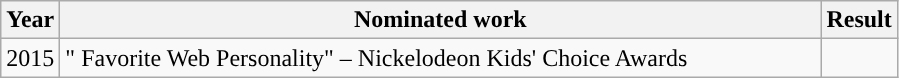<table class="wikitable sortable plainrowheaders" style="margin-right: 0;">
<tr>
<th width="30”">Year</th>
<th width="500">Nominated work</th>
<th width="30">Result</th>
</tr>
<tr>
<td scope="row">2015</td>
<td>" Favorite Web Personality" – Nickelodeon Kids' Choice Awards</td>
<td></td>
</tr>
</table>
